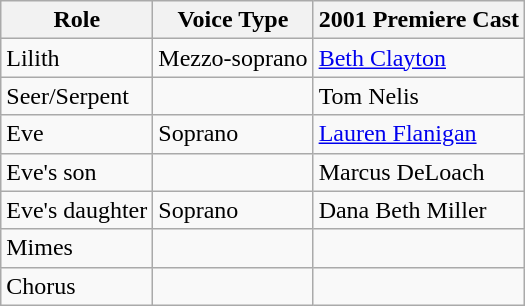<table class="wikitable">
<tr>
<th>Role</th>
<th>Voice Type</th>
<th>2001 Premiere Cast</th>
</tr>
<tr>
<td>Lilith</td>
<td>Mezzo-soprano</td>
<td><a href='#'>Beth Clayton</a></td>
</tr>
<tr>
<td>Seer/Serpent</td>
<td></td>
<td>Tom Nelis</td>
</tr>
<tr>
<td>Eve</td>
<td>Soprano</td>
<td><a href='#'>Lauren Flanigan</a></td>
</tr>
<tr>
<td>Eve's son</td>
<td></td>
<td>Marcus DeLoach</td>
</tr>
<tr>
<td>Eve's daughter</td>
<td>Soprano</td>
<td>Dana Beth Miller</td>
</tr>
<tr>
<td>Mimes</td>
<td></td>
<td></td>
</tr>
<tr>
<td>Chorus</td>
<td></td>
<td></td>
</tr>
</table>
